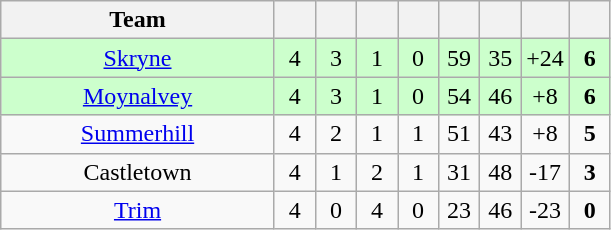<table class="wikitable" style="text-align:center">
<tr>
<th style="width:175px;">Team</th>
<th width="20"></th>
<th width="20"></th>
<th width="20"></th>
<th width="20"></th>
<th width="20"></th>
<th width="20"></th>
<th width="20"></th>
<th width="20"></th>
</tr>
<tr style="background:#cfc;">
<td><a href='#'>Skryne</a></td>
<td>4</td>
<td>3</td>
<td>1</td>
<td>0</td>
<td>59</td>
<td>35</td>
<td>+24</td>
<td><strong>6</strong></td>
</tr>
<tr style="background:#cfc;">
<td><a href='#'>Moynalvey</a></td>
<td>4</td>
<td>3</td>
<td>1</td>
<td>0</td>
<td>54</td>
<td>46</td>
<td>+8</td>
<td><strong>6</strong></td>
</tr>
<tr>
<td><a href='#'>Summerhill</a></td>
<td>4</td>
<td>2</td>
<td>1</td>
<td>1</td>
<td>51</td>
<td>43</td>
<td>+8</td>
<td><strong>5</strong></td>
</tr>
<tr>
<td>Castletown</td>
<td>4</td>
<td>1</td>
<td>2</td>
<td>1</td>
<td>31</td>
<td>48</td>
<td>-17</td>
<td><strong>3</strong></td>
</tr>
<tr>
<td><a href='#'>Trim</a></td>
<td>4</td>
<td>0</td>
<td>4</td>
<td>0</td>
<td>23</td>
<td>46</td>
<td>-23</td>
<td><strong>0</strong></td>
</tr>
</table>
